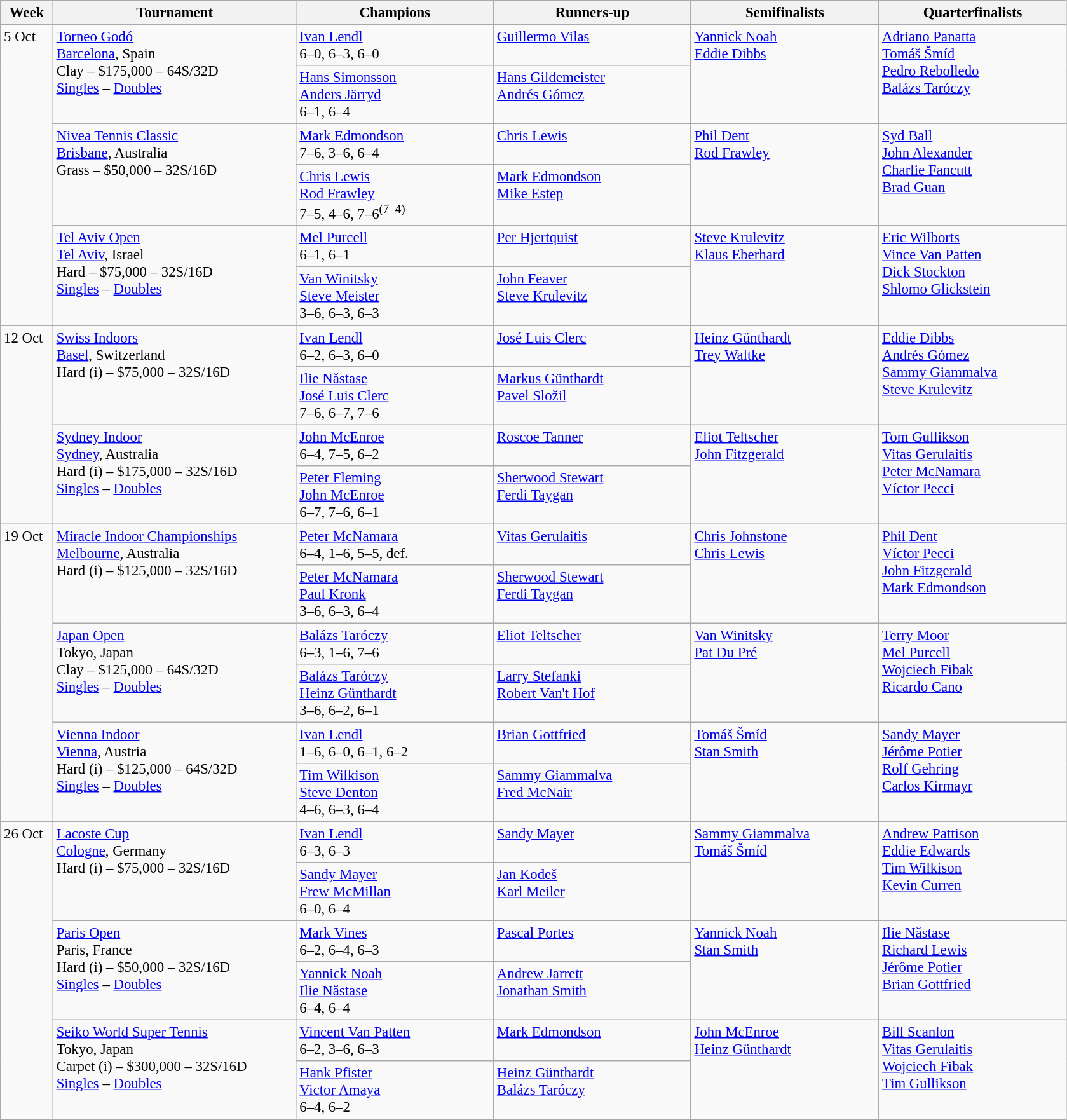<table class=wikitable style=font-size:95%>
<tr>
<th style="width:48px;">Week</th>
<th style="width:248px;">Tournament</th>
<th style="width:200px;">Champions</th>
<th style="width:200px;">Runners-up</th>
<th style="width:190px;">Semifinalists</th>
<th style="width:190px;">Quarterfinalists</th>
</tr>
<tr valign=top>
<td rowspan=6>5 Oct</td>
<td rowspan=2><a href='#'>Torneo Godó</a> <br> <a href='#'>Barcelona</a>, Spain <br> Clay – $175,000 – 64S/32D <br> <a href='#'>Singles</a> – <a href='#'>Doubles</a></td>
<td> <a href='#'>Ivan Lendl</a> <br> 6–0, 6–3, 6–0</td>
<td> <a href='#'>Guillermo Vilas</a></td>
<td rowspan=2> <a href='#'>Yannick Noah</a> <br>  <a href='#'>Eddie Dibbs</a></td>
<td rowspan=2> <a href='#'>Adriano Panatta</a> <br>  <a href='#'>Tomáš Šmíd</a> <br>  <a href='#'>Pedro Rebolledo</a> <br>  <a href='#'>Balázs Taróczy</a></td>
</tr>
<tr valign=top>
<td> <a href='#'>Hans Simonsson</a> <br>  <a href='#'>Anders Järryd</a> <br> 6–1, 6–4</td>
<td> <a href='#'>Hans Gildemeister</a> <br>  <a href='#'>Andrés Gómez</a></td>
</tr>
<tr valign=top>
<td rowspan=2><a href='#'>Nivea Tennis Classic</a> <br> <a href='#'>Brisbane</a>, Australia <br> Grass – $50,000 – 32S/16D</td>
<td> <a href='#'>Mark Edmondson</a> <br> 7–6, 3–6, 6–4</td>
<td> <a href='#'>Chris Lewis</a></td>
<td rowspan=2> <a href='#'>Phil Dent</a> <br>  <a href='#'>Rod Frawley</a></td>
<td rowspan=2> <a href='#'>Syd Ball</a> <br>  <a href='#'>John Alexander</a> <br>  <a href='#'>Charlie Fancutt</a> <br>  <a href='#'>Brad Guan</a></td>
</tr>
<tr valign=top>
<td> <a href='#'>Chris Lewis</a> <br>  <a href='#'>Rod Frawley</a> <br> 7–5, 4–6, 7–6<sup>(7–4)</sup></td>
<td> <a href='#'>Mark Edmondson</a> <br>  <a href='#'>Mike Estep</a></td>
</tr>
<tr valign=top>
<td rowspan=2><a href='#'>Tel Aviv Open</a> <br> <a href='#'>Tel Aviv</a>, Israel <br> Hard – $75,000 – 32S/16D <br> <a href='#'>Singles</a> – <a href='#'>Doubles</a></td>
<td> <a href='#'>Mel Purcell</a> <br> 6–1, 6–1</td>
<td> <a href='#'>Per Hjertquist</a></td>
<td rowspan=2> <a href='#'>Steve Krulevitz</a> <br>  <a href='#'>Klaus Eberhard</a></td>
<td rowspan=2> <a href='#'>Eric Wilborts</a> <br>  <a href='#'>Vince Van Patten</a> <br>  <a href='#'>Dick Stockton</a> <br>  <a href='#'>Shlomo Glickstein</a></td>
</tr>
<tr valign=top>
<td> <a href='#'>Van Winitsky</a> <br>  <a href='#'>Steve Meister</a> <br> 3–6, 6–3, 6–3</td>
<td> <a href='#'>John Feaver</a> <br>  <a href='#'>Steve Krulevitz</a></td>
</tr>
<tr valign=top>
<td rowspan=4>12 Oct</td>
<td rowspan=2><a href='#'>Swiss Indoors</a><br><a href='#'>Basel</a>, Switzerland <br> Hard (i) – $75,000 – 32S/16D</td>
<td> <a href='#'>Ivan Lendl</a> <br> 6–2, 6–3, 6–0</td>
<td> <a href='#'>José Luis Clerc</a></td>
<td rowspan=2> <a href='#'>Heinz Günthardt</a> <br>  <a href='#'>Trey Waltke</a></td>
<td rowspan=2> <a href='#'>Eddie Dibbs</a> <br>  <a href='#'>Andrés Gómez</a> <br>  <a href='#'>Sammy Giammalva</a> <br>  <a href='#'>Steve Krulevitz</a></td>
</tr>
<tr valign=top>
<td> <a href='#'>Ilie Năstase</a> <br>  <a href='#'>José Luis Clerc</a> <br> 7–6, 6–7, 7–6</td>
<td> <a href='#'>Markus Günthardt</a> <br>  <a href='#'>Pavel Složil</a></td>
</tr>
<tr valign=top>
<td rowspan=2><a href='#'>Sydney Indoor</a> <br> <a href='#'>Sydney</a>, Australia <br> Hard (i) – $175,000 – 32S/16D <br> <a href='#'>Singles</a> – <a href='#'>Doubles</a></td>
<td> <a href='#'>John McEnroe</a> <br> 6–4, 7–5, 6–2</td>
<td> <a href='#'>Roscoe Tanner</a></td>
<td rowspan=2> <a href='#'>Eliot Teltscher</a> <br>  <a href='#'>John Fitzgerald</a></td>
<td rowspan=2> <a href='#'>Tom Gullikson</a> <br>  <a href='#'>Vitas Gerulaitis</a> <br>  <a href='#'>Peter McNamara</a> <br>  <a href='#'>Víctor Pecci</a></td>
</tr>
<tr valign=top>
<td> <a href='#'>Peter Fleming</a> <br>  <a href='#'>John McEnroe</a> <br> 6–7, 7–6, 6–1</td>
<td> <a href='#'>Sherwood Stewart</a> <br>  <a href='#'>Ferdi Taygan</a></td>
</tr>
<tr valign=top>
<td rowspan=6>19 Oct</td>
<td rowspan=2><a href='#'>Miracle Indoor Championships</a> <br> <a href='#'>Melbourne</a>, Australia <br> Hard (i) – $125,000 – 32S/16D</td>
<td> <a href='#'>Peter McNamara</a> <br> 6–4, 1–6, 5–5, def.</td>
<td> <a href='#'>Vitas Gerulaitis</a></td>
<td rowspan=2> <a href='#'>Chris Johnstone</a> <br>  <a href='#'>Chris Lewis</a></td>
<td rowspan=2> <a href='#'>Phil Dent</a> <br>  <a href='#'>Víctor Pecci</a> <br>  <a href='#'>John Fitzgerald</a> <br>  <a href='#'>Mark Edmondson</a></td>
</tr>
<tr valign=top>
<td> <a href='#'>Peter McNamara</a> <br>  <a href='#'>Paul Kronk</a> <br> 3–6, 6–3, 6–4</td>
<td> <a href='#'>Sherwood Stewart</a> <br>  <a href='#'>Ferdi Taygan</a></td>
</tr>
<tr valign=top>
<td rowspan=2><a href='#'>Japan Open</a> <br> Tokyo, Japan <br> Clay – $125,000 – 64S/32D <br> <a href='#'>Singles</a> – <a href='#'>Doubles</a></td>
<td> <a href='#'>Balázs Taróczy</a> <br> 6–3, 1–6, 7–6</td>
<td> <a href='#'>Eliot Teltscher</a></td>
<td rowspan=2> <a href='#'>Van Winitsky</a> <br>  <a href='#'>Pat Du Pré</a></td>
<td rowspan=2> <a href='#'>Terry Moor</a> <br>  <a href='#'>Mel Purcell</a> <br>  <a href='#'>Wojciech Fibak</a> <br>  <a href='#'>Ricardo Cano</a></td>
</tr>
<tr valign=top>
<td> <a href='#'>Balázs Taróczy</a> <br>  <a href='#'>Heinz Günthardt</a> <br> 3–6, 6–2, 6–1</td>
<td> <a href='#'>Larry Stefanki</a> <br>  <a href='#'>Robert Van't Hof</a></td>
</tr>
<tr valign=top>
<td rowspan=2><a href='#'>Vienna Indoor</a> <br> <a href='#'>Vienna</a>, Austria <br> Hard (i) – $125,000 – 64S/32D <br> <a href='#'>Singles</a> – <a href='#'>Doubles</a></td>
<td> <a href='#'>Ivan Lendl</a> <br> 1–6, 6–0, 6–1, 6–2</td>
<td> <a href='#'>Brian Gottfried</a></td>
<td rowspan=2> <a href='#'>Tomáš Šmíd</a> <br>  <a href='#'>Stan Smith</a></td>
<td rowspan=2> <a href='#'>Sandy Mayer</a> <br>  <a href='#'>Jérôme Potier</a> <br>  <a href='#'>Rolf Gehring</a> <br>  <a href='#'>Carlos Kirmayr</a></td>
</tr>
<tr valign=top>
<td> <a href='#'>Tim Wilkison</a> <br>  <a href='#'>Steve Denton</a> <br> 4–6, 6–3, 6–4</td>
<td> <a href='#'>Sammy Giammalva</a> <br>  <a href='#'>Fred McNair</a></td>
</tr>
<tr valign=top>
<td rowspan=6>26 Oct</td>
<td rowspan=2><a href='#'>Lacoste Cup</a> <br> <a href='#'>Cologne</a>, Germany <br> Hard (i) – $75,000 – 32S/16D</td>
<td> <a href='#'>Ivan Lendl</a> <br> 6–3, 6–3</td>
<td> <a href='#'>Sandy Mayer</a></td>
<td rowspan=2> <a href='#'>Sammy Giammalva</a> <br>  <a href='#'>Tomáš Šmíd</a></td>
<td rowspan=2> <a href='#'>Andrew Pattison</a> <br>  <a href='#'>Eddie Edwards</a> <br>  <a href='#'>Tim Wilkison</a> <br>  <a href='#'>Kevin Curren</a></td>
</tr>
<tr valign=top>
<td> <a href='#'>Sandy Mayer</a> <br>  <a href='#'>Frew McMillan</a> <br> 6–0, 6–4</td>
<td> <a href='#'>Jan Kodeš</a> <br>  <a href='#'>Karl Meiler</a></td>
</tr>
<tr valign=top>
<td rowspan=2><a href='#'>Paris Open</a> <br> Paris, France <br> Hard (i) – $50,000 – 32S/16D <br> <a href='#'>Singles</a> – <a href='#'>Doubles</a></td>
<td> <a href='#'>Mark Vines</a> <br> 6–2, 6–4, 6–3</td>
<td> <a href='#'>Pascal Portes</a></td>
<td rowspan=2> <a href='#'>Yannick Noah</a> <br>  <a href='#'>Stan Smith</a></td>
<td rowspan=2> <a href='#'>Ilie Năstase</a> <br>  <a href='#'>Richard Lewis</a> <br>  <a href='#'>Jérôme Potier</a> <br>  <a href='#'>Brian Gottfried</a></td>
</tr>
<tr valign=top>
<td> <a href='#'>Yannick Noah</a> <br>  <a href='#'>Ilie Năstase</a> <br> 6–4, 6–4</td>
<td> <a href='#'>Andrew Jarrett</a> <br>  <a href='#'>Jonathan Smith</a></td>
</tr>
<tr valign=top>
<td rowspan=2><a href='#'>Seiko World Super Tennis</a> <br> Tokyo, Japan <br> Carpet (i) – $300,000 – 32S/16D <br> <a href='#'>Singles</a> – <a href='#'>Doubles</a></td>
<td> <a href='#'>Vincent Van Patten</a> <br> 6–2, 3–6, 6–3</td>
<td> <a href='#'>Mark Edmondson</a></td>
<td rowspan=2> <a href='#'>John McEnroe</a> <br>  <a href='#'>Heinz Günthardt</a></td>
<td rowspan=2> <a href='#'>Bill Scanlon</a> <br>  <a href='#'>Vitas Gerulaitis</a> <br>  <a href='#'>Wojciech Fibak</a> <br>  <a href='#'>Tim Gullikson</a></td>
</tr>
<tr valign=top>
<td> <a href='#'>Hank Pfister</a> <br>  <a href='#'>Victor Amaya</a> <br> 6–4, 6–2</td>
<td> <a href='#'>Heinz Günthardt</a> <br>  <a href='#'>Balázs Taróczy</a></td>
</tr>
</table>
